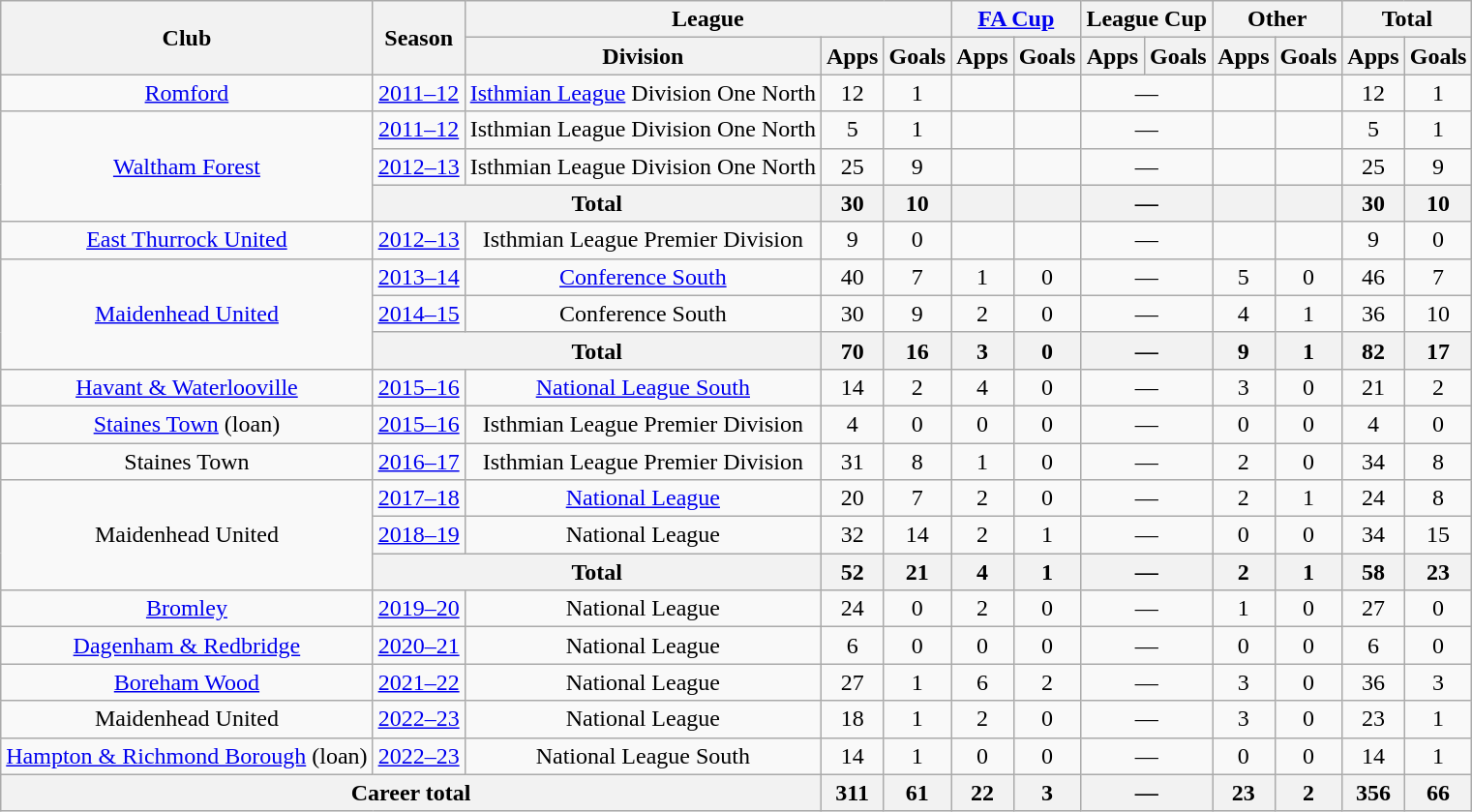<table class=wikitable style=text-align:center>
<tr>
<th rowspan=2>Club</th>
<th rowspan=2>Season</th>
<th colspan=3>League</th>
<th colspan=2><a href='#'>FA Cup</a></th>
<th colspan=2>League Cup</th>
<th colspan=2>Other</th>
<th colspan=2>Total</th>
</tr>
<tr>
<th>Division</th>
<th>Apps</th>
<th>Goals</th>
<th>Apps</th>
<th>Goals</th>
<th>Apps</th>
<th>Goals</th>
<th>Apps</th>
<th>Goals</th>
<th>Apps</th>
<th>Goals</th>
</tr>
<tr>
<td rowspan=1><a href='#'>Romford</a></td>
<td><a href='#'>2011–12</a></td>
<td><a href='#'>Isthmian League</a> Division One North</td>
<td>12</td>
<td>1</td>
<td></td>
<td></td>
<td colspan=2>—</td>
<td></td>
<td></td>
<td>12</td>
<td>1</td>
</tr>
<tr>
<td rowspan=3><a href='#'>Waltham Forest</a></td>
<td><a href='#'>2011–12</a></td>
<td>Isthmian League Division One North</td>
<td>5</td>
<td>1</td>
<td></td>
<td></td>
<td colspan=2>—</td>
<td></td>
<td></td>
<td>5</td>
<td>1</td>
</tr>
<tr>
<td><a href='#'>2012–13</a></td>
<td>Isthmian League Division One North</td>
<td>25</td>
<td>9</td>
<td></td>
<td></td>
<td colspan=2>—</td>
<td></td>
<td></td>
<td>25</td>
<td>9</td>
</tr>
<tr>
<th colspan=2>Total</th>
<th>30</th>
<th>10</th>
<th></th>
<th></th>
<th colspan=2>—</th>
<th></th>
<th></th>
<th>30</th>
<th>10</th>
</tr>
<tr>
<td rowspan=1><a href='#'>East Thurrock United</a></td>
<td><a href='#'>2012–13</a></td>
<td>Isthmian League Premier Division</td>
<td>9</td>
<td>0</td>
<td></td>
<td></td>
<td colspan=2>—</td>
<td></td>
<td></td>
<td>9</td>
<td>0</td>
</tr>
<tr>
<td rowspan=3><a href='#'>Maidenhead United</a></td>
<td><a href='#'>2013–14</a></td>
<td><a href='#'>Conference South</a></td>
<td>40</td>
<td>7</td>
<td>1</td>
<td>0</td>
<td colspan="2">—</td>
<td>5</td>
<td>0</td>
<td>46</td>
<td>7</td>
</tr>
<tr>
<td><a href='#'>2014–15</a></td>
<td>Conference South</td>
<td>30</td>
<td>9</td>
<td>2</td>
<td>0</td>
<td colspan="2">—</td>
<td>4</td>
<td>1</td>
<td>36</td>
<td>10</td>
</tr>
<tr>
<th colspan=2>Total</th>
<th>70</th>
<th>16</th>
<th>3</th>
<th>0</th>
<th colspan="2">—</th>
<th>9</th>
<th>1</th>
<th>82</th>
<th>17</th>
</tr>
<tr>
<td><a href='#'>Havant & Waterlooville</a></td>
<td><a href='#'>2015–16</a></td>
<td><a href='#'>National League South</a></td>
<td>14</td>
<td>2</td>
<td>4</td>
<td>0</td>
<td colspan=2>—</td>
<td>3</td>
<td>0</td>
<td>21</td>
<td>2</td>
</tr>
<tr>
<td rowspan=1><a href='#'>Staines Town</a> (loan)</td>
<td><a href='#'>2015–16</a></td>
<td>Isthmian League Premier Division</td>
<td>4</td>
<td>0</td>
<td>0</td>
<td>0</td>
<td colspan=2>—</td>
<td>0</td>
<td>0</td>
<td>4</td>
<td>0</td>
</tr>
<tr>
<td rowspan=1>Staines Town</td>
<td><a href='#'>2016–17</a></td>
<td>Isthmian League Premier Division</td>
<td>31</td>
<td>8</td>
<td>1</td>
<td>0</td>
<td colspan=2>—</td>
<td>2</td>
<td>0</td>
<td>34</td>
<td>8</td>
</tr>
<tr>
<td rowspan=3>Maidenhead United</td>
<td><a href='#'>2017–18</a></td>
<td><a href='#'>National League</a></td>
<td>20</td>
<td>7</td>
<td>2</td>
<td>0</td>
<td colspan=2>—</td>
<td>2</td>
<td>1</td>
<td>24</td>
<td>8</td>
</tr>
<tr>
<td><a href='#'>2018–19</a></td>
<td>National League</td>
<td>32</td>
<td>14</td>
<td>2</td>
<td>1</td>
<td colspan=2>—</td>
<td>0</td>
<td>0</td>
<td>34</td>
<td>15</td>
</tr>
<tr>
<th colspan=2>Total</th>
<th>52</th>
<th>21</th>
<th>4</th>
<th>1</th>
<th colspan=2>—</th>
<th>2</th>
<th>1</th>
<th>58</th>
<th>23</th>
</tr>
<tr>
<td><a href='#'>Bromley</a></td>
<td><a href='#'>2019–20</a></td>
<td>National League</td>
<td>24</td>
<td>0</td>
<td>2</td>
<td>0</td>
<td colspan=2>—</td>
<td>1</td>
<td>0</td>
<td>27</td>
<td>0</td>
</tr>
<tr>
<td><a href='#'>Dagenham & Redbridge</a></td>
<td><a href='#'>2020–21</a></td>
<td>National League</td>
<td>6</td>
<td>0</td>
<td>0</td>
<td>0</td>
<td colspan=2>—</td>
<td>0</td>
<td>0</td>
<td>6</td>
<td>0</td>
</tr>
<tr>
<td><a href='#'>Boreham Wood</a></td>
<td><a href='#'>2021–22</a></td>
<td>National League</td>
<td>27</td>
<td>1</td>
<td>6</td>
<td>2</td>
<td colspan=2>—</td>
<td>3</td>
<td>0</td>
<td>36</td>
<td>3</td>
</tr>
<tr>
<td>Maidenhead United</td>
<td><a href='#'>2022–23</a></td>
<td>National League</td>
<td>18</td>
<td>1</td>
<td>2</td>
<td>0</td>
<td colspan=2>—</td>
<td>3</td>
<td>0</td>
<td>23</td>
<td>1</td>
</tr>
<tr>
<td><a href='#'>Hampton & Richmond Borough</a> (loan)</td>
<td><a href='#'>2022–23</a></td>
<td>National League South</td>
<td>14</td>
<td>1</td>
<td>0</td>
<td>0</td>
<td colspan=2>—</td>
<td>0</td>
<td>0</td>
<td>14</td>
<td>1</td>
</tr>
<tr>
<th colspan=3>Career total</th>
<th>311</th>
<th>61</th>
<th>22</th>
<th>3</th>
<th colspan=2>—</th>
<th>23</th>
<th>2</th>
<th>356</th>
<th>66</th>
</tr>
</table>
